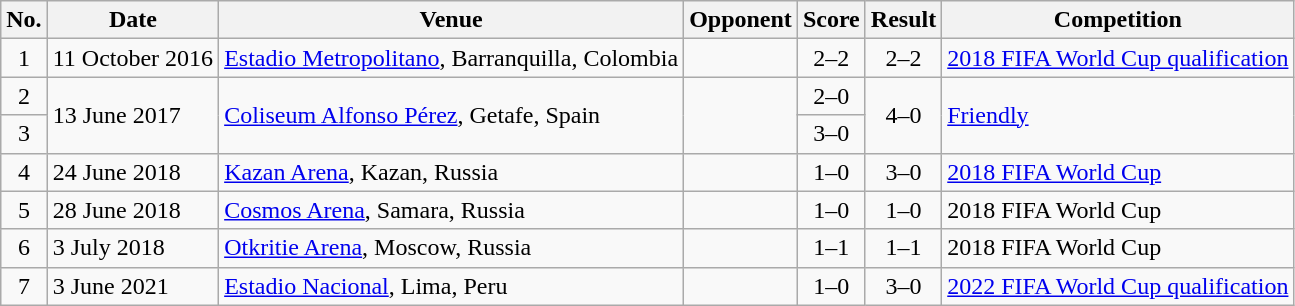<table class="wikitable sortable">
<tr>
<th scope="col">No.</th>
<th scope="col">Date</th>
<th scope="col">Venue</th>
<th scope="col">Opponent</th>
<th scope="col">Score</th>
<th scope="col">Result</th>
<th scope="col">Competition</th>
</tr>
<tr>
<td style="text-align:center">1</td>
<td>11 October 2016</td>
<td><a href='#'>Estadio Metropolitano</a>, Barranquilla, Colombia</td>
<td></td>
<td style="text-align:center">2–2</td>
<td style="text-align:center">2–2</td>
<td><a href='#'>2018 FIFA World Cup qualification</a></td>
</tr>
<tr>
<td style="text-align:center">2</td>
<td rowspan="2">13 June 2017</td>
<td rowspan="2"><a href='#'>Coliseum Alfonso Pérez</a>, Getafe, Spain</td>
<td rowspan="2"></td>
<td style="text-align:center">2–0</td>
<td rowspan=2 style="text-align:center">4–0</td>
<td rowspan="2"><a href='#'>Friendly</a></td>
</tr>
<tr>
<td style="text-align:center">3</td>
<td style="text-align:center">3–0</td>
</tr>
<tr>
<td style="text-align:center">4</td>
<td>24 June 2018</td>
<td><a href='#'>Kazan Arena</a>, Kazan, Russia</td>
<td></td>
<td style="text-align:center">1–0</td>
<td style="text-align:center">3–0</td>
<td><a href='#'>2018 FIFA World Cup</a></td>
</tr>
<tr>
<td style="text-align:center">5</td>
<td>28 June 2018</td>
<td><a href='#'>Cosmos Arena</a>, Samara, Russia</td>
<td></td>
<td style="text-align:center">1–0</td>
<td style="text-align:center">1–0</td>
<td>2018 FIFA World Cup</td>
</tr>
<tr>
<td style="text-align:center">6</td>
<td>3 July 2018</td>
<td><a href='#'>Otkritie Arena</a>, Moscow, Russia</td>
<td></td>
<td style="text-align:center">1–1</td>
<td style="text-align:center">1–1 </td>
<td>2018 FIFA World Cup</td>
</tr>
<tr>
<td style="text-align:center">7</td>
<td>3 June 2021</td>
<td><a href='#'>Estadio Nacional</a>, Lima, Peru</td>
<td></td>
<td style="text-align:center">1–0</td>
<td style="text-align:center">3–0</td>
<td><a href='#'>2022 FIFA World Cup qualification</a></td>
</tr>
</table>
